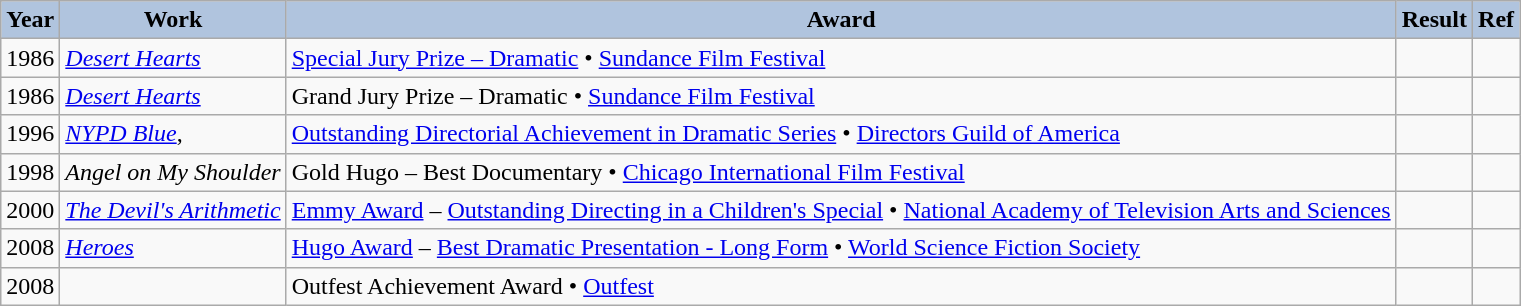<table class="wikitable" style="font-size:100%">
<tr style="text-align:center;">
<th style="background:#B0C4DE;">Year</th>
<th style="background:#B0C4DE;">Work</th>
<th style="background:#B0C4DE;">Award</th>
<th style="background:#B0C4DE;">Result</th>
<th style="background:#B0C4DE;">Ref</th>
</tr>
<tr>
<td>1986</td>
<td><em><a href='#'>Desert Hearts</a></em></td>
<td><a href='#'>Special Jury Prize – Dramatic</a> • <a href='#'>Sundance Film Festival</a></td>
<td></td>
<td></td>
</tr>
<tr>
<td>1986</td>
<td><em><a href='#'>Desert Hearts</a></em></td>
<td>Grand Jury Prize – Dramatic • <a href='#'>Sundance Film Festival</a></td>
<td></td>
<td></td>
</tr>
<tr>
<td>1996</td>
<td><em><a href='#'>NYPD Blue</a></em>, </td>
<td><a href='#'>Outstanding Directorial Achievement in Dramatic Series</a> • <a href='#'>Directors Guild of America</a></td>
<td></td>
<td></td>
</tr>
<tr>
<td>1998</td>
<td><em>Angel on My Shoulder</em></td>
<td>Gold Hugo – Best Documentary • <a href='#'>Chicago International Film Festival</a></td>
<td></td>
<td></td>
</tr>
<tr>
<td>2000</td>
<td><em><a href='#'>The Devil's Arithmetic</a></em></td>
<td><a href='#'>Emmy Award</a> – <a href='#'>Outstanding Directing in a Children's Special</a> • <a href='#'>National Academy of Television Arts and Sciences</a></td>
<td></td>
<td></td>
</tr>
<tr>
<td>2008</td>
<td><em><a href='#'>Heroes</a></em></td>
<td><a href='#'>Hugo Award</a> – <a href='#'>Best Dramatic Presentation - Long Form</a> • <a href='#'>World Science Fiction Society</a></td>
<td></td>
<td></td>
</tr>
<tr>
<td>2008</td>
<td></td>
<td>Outfest Achievement Award • <a href='#'>Outfest</a></td>
<td></td>
<td></td>
</tr>
</table>
